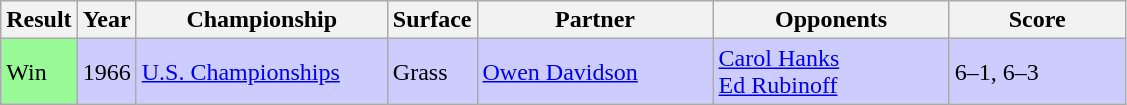<table class="sortable wikitable">
<tr>
<th style="width:40px">Result</th>
<th style="width:30px">Year</th>
<th style="width:160px">Championship</th>
<th style="width:50px">Surface</th>
<th style="width:150px">Partner</th>
<th style="width:150px">Opponents</th>
<th style="width:110px" class="unsortable">Score</th>
</tr>
<tr style="background:#ccf;">
<td style="background:#98fb98;">Win</td>
<td>1966</td>
<td><a href='#'>U.S. Championships</a></td>
<td>Grass</td>
<td> <a href='#'>Owen Davidson</a></td>
<td> <a href='#'>Carol Hanks</a><br> <a href='#'>Ed Rubinoff</a></td>
<td>6–1, 6–3</td>
</tr>
</table>
